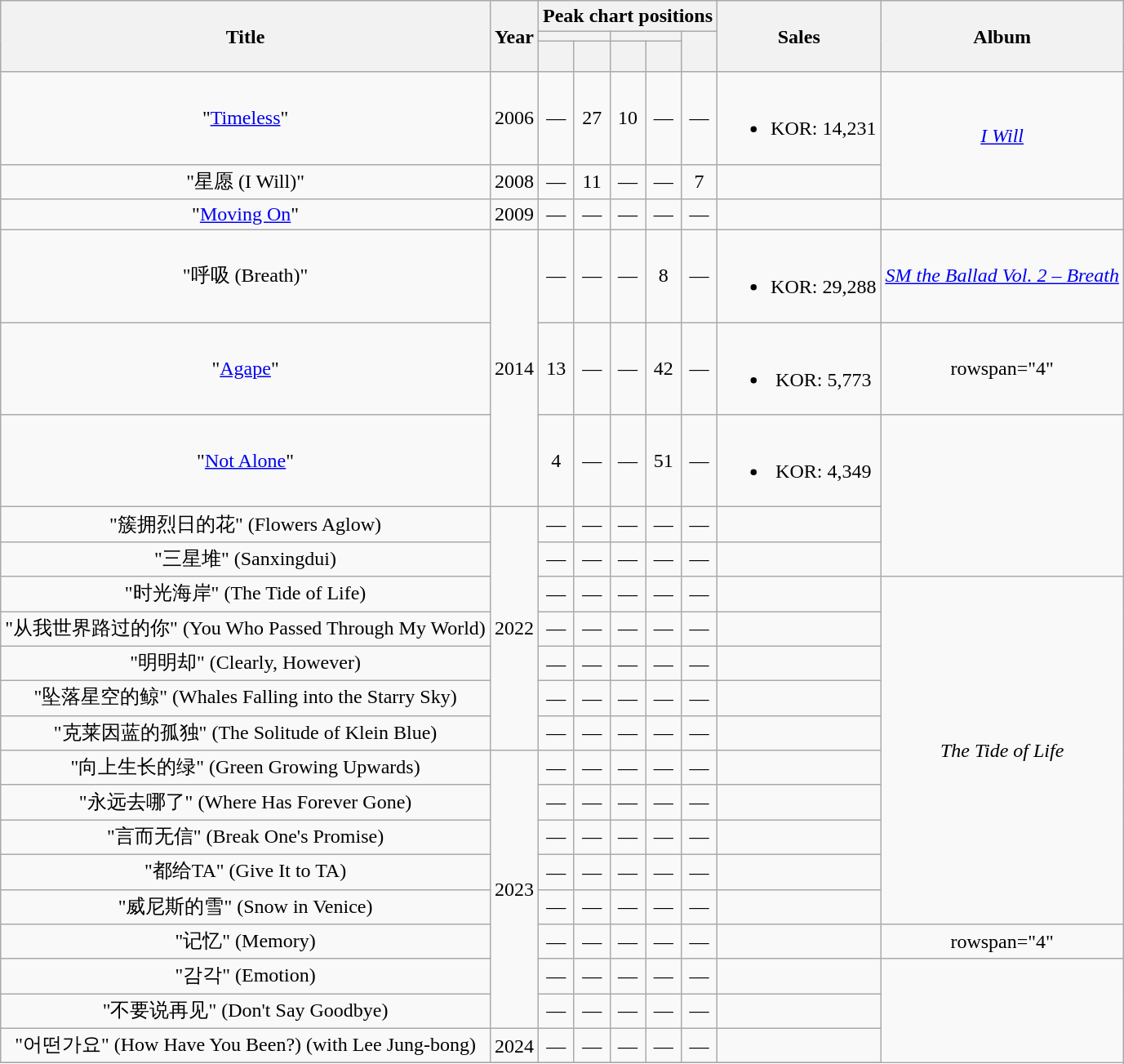<table class="wikitable plainrowheaders" style="text-align:center;">
<tr>
<th scope="col" rowspan="3">Title</th>
<th rowspan="3" scope="col">Year</th>
<th colspan="5">Peak chart positions</th>
<th rowspan="3" scope="col">Sales</th>
<th rowspan="3" scope="col">Album</th>
</tr>
<tr>
<th colspan="2"></th>
<th colspan="2"></th>
<th rowspan="2"><br></th>
</tr>
<tr>
<th><br></th>
<th><br></th>
<th><br></th>
<th><br></th>
</tr>
<tr>
<td scope="row">"<a href='#'>Timeless</a>"</td>
<td>2006</td>
<td>—</td>
<td>27</td>
<td>10</td>
<td>—</td>
<td>—</td>
<td><br><ul><li>KOR: 14,231</li></ul></td>
<td rowspan="2"><em><a href='#'>I Will</a></em></td>
</tr>
<tr>
<td scope="row">"星愿 (I Will)"</td>
<td>2008</td>
<td>—</td>
<td>11</td>
<td>—</td>
<td>—</td>
<td>7</td>
<td></td>
</tr>
<tr>
<td scope="row">"<a href='#'>Moving On</a>"</td>
<td>2009</td>
<td>—</td>
<td>—</td>
<td>—</td>
<td>—</td>
<td>—</td>
<td></td>
<td></td>
</tr>
<tr>
<td scope="row">"呼吸 (Breath)"  </td>
<td rowspan="3">2014</td>
<td>—</td>
<td>—</td>
<td>—</td>
<td>8</td>
<td>—</td>
<td><br><ul><li>KOR: 29,288</li></ul></td>
<td><em><a href='#'>SM the Ballad Vol. 2 – Breath</a></em></td>
</tr>
<tr>
<td scope="row">"<a href='#'>Agape</a>"</td>
<td>13</td>
<td>—</td>
<td>—</td>
<td>42</td>
<td>—</td>
<td><br><ul><li>KOR: 5,773</li></ul></td>
<td>rowspan="4" </td>
</tr>
<tr>
<td scope="row">"<a href='#'>Not Alone</a>"</td>
<td>4</td>
<td>—</td>
<td>—</td>
<td>51</td>
<td>—</td>
<td><br><ul><li>KOR: 4,349</li></ul></td>
</tr>
<tr>
<td>"簇拥烈日的花" (Flowers Aglow)</td>
<td rowspan="7">2022</td>
<td>—</td>
<td>—</td>
<td>—</td>
<td>—</td>
<td>—</td>
<td></td>
</tr>
<tr>
<td>"三星堆" (Sanxingdui)</td>
<td>—</td>
<td>—</td>
<td>—</td>
<td>—</td>
<td>—</td>
<td></td>
</tr>
<tr>
<td>"时光海岸" (The Tide of Life)</td>
<td>—</td>
<td>—</td>
<td>—</td>
<td>—</td>
<td>—</td>
<td></td>
<td rowspan="10" style="font-style:italic;">The Tide of Life</td>
</tr>
<tr>
<td>"从我世界路过的你" (You Who Passed Through My World)</td>
<td>—</td>
<td>—</td>
<td>—</td>
<td>—</td>
<td>—</td>
<td></td>
</tr>
<tr>
<td>"明明却" (Clearly, However)</td>
<td>—</td>
<td>—</td>
<td>—</td>
<td>—</td>
<td>—</td>
<td></td>
</tr>
<tr>
<td>"坠落星空的鲸" (Whales Falling into the Starry Sky)</td>
<td>—</td>
<td>—</td>
<td>—</td>
<td>—</td>
<td>—</td>
<td></td>
</tr>
<tr>
<td>"克莱因蓝的孤独" (The Solitude of Klein Blue)</td>
<td>—</td>
<td>—</td>
<td>—</td>
<td>—</td>
<td>—</td>
<td></td>
</tr>
<tr>
<td>"向上生长的绿" (Green Growing Upwards)</td>
<td rowspan="8">2023</td>
<td>—</td>
<td>—</td>
<td>—</td>
<td>—</td>
<td>—</td>
<td></td>
</tr>
<tr>
<td>"永远去哪了" (Where Has Forever Gone)</td>
<td>—</td>
<td>—</td>
<td>—</td>
<td>—</td>
<td>—</td>
<td></td>
</tr>
<tr>
<td>"言而无信" (Break One's Promise)</td>
<td>—</td>
<td>—</td>
<td>—</td>
<td>—</td>
<td>—</td>
<td></td>
</tr>
<tr>
<td>"都给TA" (Give It to TA)</td>
<td>—</td>
<td>—</td>
<td>—</td>
<td>—</td>
<td>—</td>
<td></td>
</tr>
<tr>
<td>"威尼斯的雪" (Snow in Venice)</td>
<td>—</td>
<td>—</td>
<td>—</td>
<td>—</td>
<td>—</td>
<td></td>
</tr>
<tr>
<td>"记忆" (Memory)</td>
<td>—</td>
<td>—</td>
<td>—</td>
<td>—</td>
<td>—</td>
<td></td>
<td>rowspan="4" </td>
</tr>
<tr>
<td>"감각" (Emotion)</td>
<td>—</td>
<td>—</td>
<td>—</td>
<td>—</td>
<td>—</td>
<td></td>
</tr>
<tr>
<td>"不要说再见" (Don't Say Goodbye)</td>
<td>—</td>
<td>—</td>
<td>—</td>
<td>—</td>
<td>—</td>
<td></td>
</tr>
<tr>
<td>"어떤가요" (How Have You Been?) (with Lee Jung-bong)</td>
<td>2024</td>
<td>—</td>
<td>—</td>
<td>—</td>
<td>—</td>
<td>—</td>
<td></td>
</tr>
<tr>
</tr>
</table>
